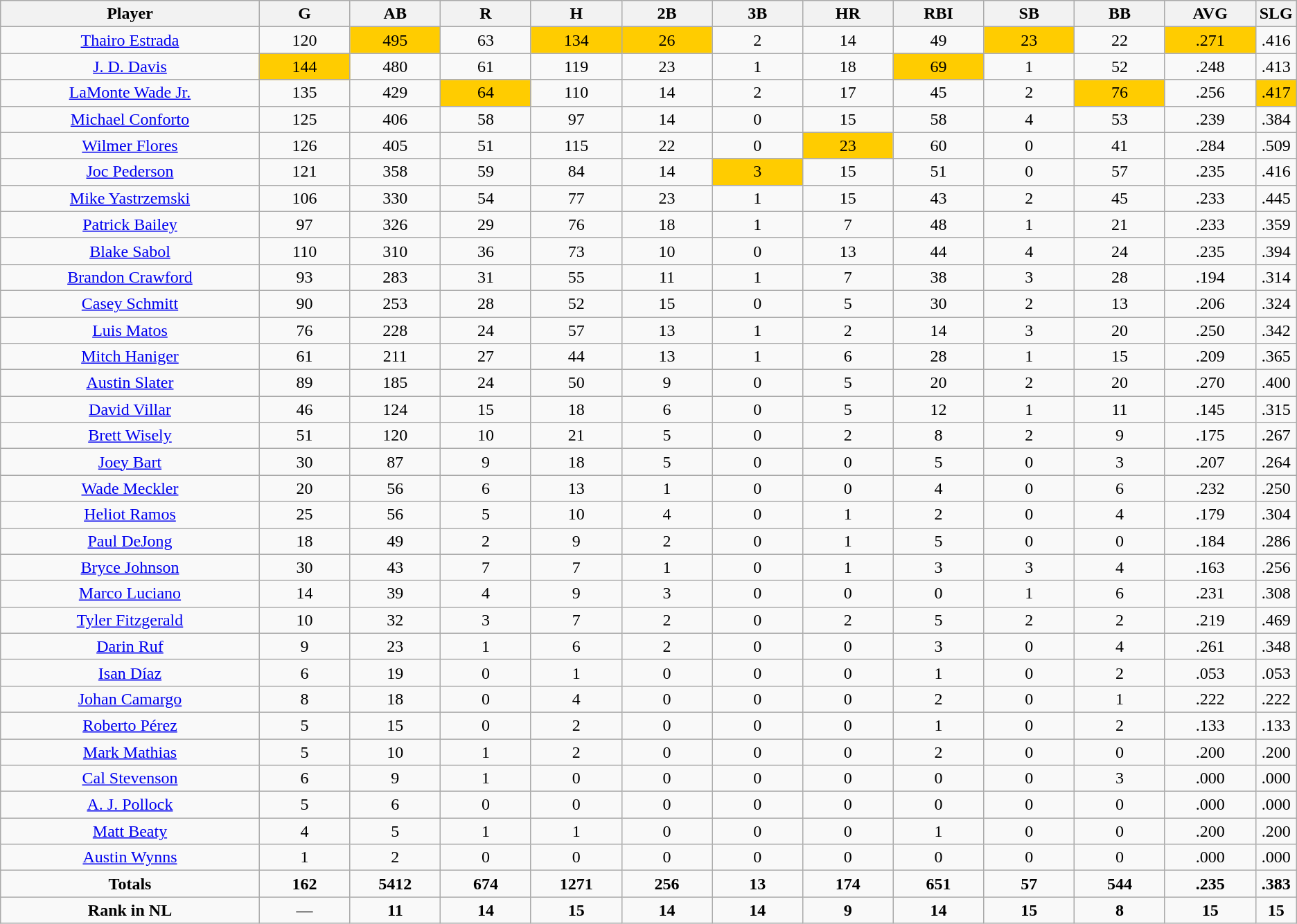<table class=wikitable style="text-align:center">
<tr>
<th bgcolor=#DDDDFF; width="20%">Player</th>
<th bgcolor=#DDDDFF; width="7%">G</th>
<th bgcolor=#DDDDFF; width="7%">AB</th>
<th bgcolor=#DDDDFF; width="7%">R</th>
<th bgcolor=#DDDDFF; width="7%">H</th>
<th bgcolor=#DDDDFF; width="7%">2B</th>
<th bgcolor=#DDDDFF; width="7%">3B</th>
<th bgcolor=#DDDDFF; width="7%">HR</th>
<th bgcolor=#DDDDFF; width="7%">RBI</th>
<th bgcolor=#DDDDFF; width="7%">SB</th>
<th bgcolor=#DDDDFF; width="7%">BB</th>
<th bgcolor=#DDDDFF; width="7%">AVG</th>
<th bgcolor=#DDDDFF; width="7%">SLG</th>
</tr>
<tr>
<td><a href='#'>Thairo Estrada</a></td>
<td>120</td>
<td bgcolor=#ffcc00>495</td>
<td>63</td>
<td bgcolor=#ffcc00>134</td>
<td bgcolor=#ffcc00>26</td>
<td>2</td>
<td>14</td>
<td>49</td>
<td bgcolor=#ffcc00>23</td>
<td>22</td>
<td bgcolor=#ffcc00>.271</td>
<td>.416</td>
</tr>
<tr>
<td><a href='#'>J. D. Davis</a></td>
<td bgcolor=#ffcc00>144</td>
<td>480</td>
<td>61</td>
<td>119</td>
<td>23</td>
<td>1</td>
<td>18</td>
<td bgcolor=#ffcc00>69</td>
<td>1</td>
<td>52</td>
<td>.248</td>
<td>.413</td>
</tr>
<tr>
<td><a href='#'>LaMonte Wade Jr.</a></td>
<td>135</td>
<td>429</td>
<td bgcolor=#ffcc00>64</td>
<td>110</td>
<td>14</td>
<td>2</td>
<td>17</td>
<td>45</td>
<td>2</td>
<td bgcolor=#ffcc00>76</td>
<td>.256</td>
<td bgcolor=#ffcc00>.417</td>
</tr>
<tr>
<td><a href='#'>Michael Conforto</a></td>
<td>125</td>
<td>406</td>
<td>58</td>
<td>97</td>
<td>14</td>
<td>0</td>
<td>15</td>
<td>58</td>
<td>4</td>
<td>53</td>
<td>.239</td>
<td>.384</td>
</tr>
<tr>
<td><a href='#'>Wilmer Flores</a></td>
<td>126</td>
<td>405</td>
<td>51</td>
<td>115</td>
<td>22</td>
<td>0</td>
<td bgcolor=#ffcc00>23</td>
<td>60</td>
<td>0</td>
<td>41</td>
<td>.284</td>
<td>.509</td>
</tr>
<tr>
<td><a href='#'>Joc Pederson</a></td>
<td>121</td>
<td>358</td>
<td>59</td>
<td>84</td>
<td>14</td>
<td bgcolor=#ffcc00>3</td>
<td>15</td>
<td>51</td>
<td>0</td>
<td>57</td>
<td>.235</td>
<td>.416</td>
</tr>
<tr>
<td><a href='#'>Mike Yastrzemski</a></td>
<td>106</td>
<td>330</td>
<td>54</td>
<td>77</td>
<td>23</td>
<td>1</td>
<td>15</td>
<td>43</td>
<td>2</td>
<td>45</td>
<td>.233</td>
<td>.445</td>
</tr>
<tr>
<td><a href='#'>Patrick Bailey</a></td>
<td>97</td>
<td>326</td>
<td>29</td>
<td>76</td>
<td>18</td>
<td>1</td>
<td>7</td>
<td>48</td>
<td>1</td>
<td>21</td>
<td>.233</td>
<td>.359</td>
</tr>
<tr>
<td><a href='#'>Blake Sabol</a></td>
<td>110</td>
<td>310</td>
<td>36</td>
<td>73</td>
<td>10</td>
<td>0</td>
<td>13</td>
<td>44</td>
<td>4</td>
<td>24</td>
<td>.235</td>
<td>.394</td>
</tr>
<tr>
<td><a href='#'>Brandon Crawford</a></td>
<td>93</td>
<td>283</td>
<td>31</td>
<td>55</td>
<td>11</td>
<td>1</td>
<td>7</td>
<td>38</td>
<td>3</td>
<td>28</td>
<td>.194</td>
<td>.314</td>
</tr>
<tr>
<td><a href='#'>Casey Schmitt</a></td>
<td>90</td>
<td>253</td>
<td>28</td>
<td>52</td>
<td>15</td>
<td>0</td>
<td>5</td>
<td>30</td>
<td>2</td>
<td>13</td>
<td>.206</td>
<td>.324</td>
</tr>
<tr>
<td><a href='#'>Luis Matos</a></td>
<td>76</td>
<td>228</td>
<td>24</td>
<td>57</td>
<td>13</td>
<td>1</td>
<td>2</td>
<td>14</td>
<td>3</td>
<td>20</td>
<td>.250</td>
<td>.342</td>
</tr>
<tr>
<td><a href='#'>Mitch Haniger</a></td>
<td>61</td>
<td>211</td>
<td>27</td>
<td>44</td>
<td>13</td>
<td>1</td>
<td>6</td>
<td>28</td>
<td>1</td>
<td>15</td>
<td>.209</td>
<td>.365</td>
</tr>
<tr>
<td><a href='#'>Austin Slater</a></td>
<td>89</td>
<td>185</td>
<td>24</td>
<td>50</td>
<td>9</td>
<td>0</td>
<td>5</td>
<td>20</td>
<td>2</td>
<td>20</td>
<td>.270</td>
<td>.400</td>
</tr>
<tr>
<td><a href='#'>David Villar</a></td>
<td>46</td>
<td>124</td>
<td>15</td>
<td>18</td>
<td>6</td>
<td>0</td>
<td>5</td>
<td>12</td>
<td>1</td>
<td>11</td>
<td>.145</td>
<td>.315</td>
</tr>
<tr>
<td><a href='#'>Brett Wisely</a></td>
<td>51</td>
<td>120</td>
<td>10</td>
<td>21</td>
<td>5</td>
<td>0</td>
<td>2</td>
<td>8</td>
<td>2</td>
<td>9</td>
<td>.175</td>
<td>.267</td>
</tr>
<tr>
<td><a href='#'>Joey Bart</a></td>
<td>30</td>
<td>87</td>
<td>9</td>
<td>18</td>
<td>5</td>
<td>0</td>
<td>0</td>
<td>5</td>
<td>0</td>
<td>3</td>
<td>.207</td>
<td>.264</td>
</tr>
<tr>
<td><a href='#'>Wade Meckler</a></td>
<td>20</td>
<td>56</td>
<td>6</td>
<td>13</td>
<td>1</td>
<td>0</td>
<td>0</td>
<td>4</td>
<td>0</td>
<td>6</td>
<td>.232</td>
<td>.250</td>
</tr>
<tr>
<td><a href='#'>Heliot Ramos</a></td>
<td>25</td>
<td>56</td>
<td>5</td>
<td>10</td>
<td>4</td>
<td>0</td>
<td>1</td>
<td>2</td>
<td>0</td>
<td>4</td>
<td>.179</td>
<td>.304</td>
</tr>
<tr>
<td><a href='#'>Paul DeJong</a></td>
<td>18</td>
<td>49</td>
<td>2</td>
<td>9</td>
<td>2</td>
<td>0</td>
<td>1</td>
<td>5</td>
<td>0</td>
<td>0</td>
<td>.184</td>
<td>.286</td>
</tr>
<tr>
<td><a href='#'>Bryce Johnson</a></td>
<td>30</td>
<td>43</td>
<td>7</td>
<td>7</td>
<td>1</td>
<td>0</td>
<td>1</td>
<td>3</td>
<td>3</td>
<td>4</td>
<td>.163</td>
<td>.256</td>
</tr>
<tr>
<td><a href='#'>Marco Luciano</a></td>
<td>14</td>
<td>39</td>
<td>4</td>
<td>9</td>
<td>3</td>
<td>0</td>
<td>0</td>
<td>0</td>
<td>1</td>
<td>6</td>
<td>.231</td>
<td>.308</td>
</tr>
<tr>
<td><a href='#'>Tyler Fitzgerald</a></td>
<td>10</td>
<td>32</td>
<td>3</td>
<td>7</td>
<td>2</td>
<td>0</td>
<td>2</td>
<td>5</td>
<td>2</td>
<td>2</td>
<td>.219</td>
<td>.469</td>
</tr>
<tr>
<td><a href='#'>Darin Ruf</a></td>
<td>9</td>
<td>23</td>
<td>1</td>
<td>6</td>
<td>2</td>
<td>0</td>
<td>0</td>
<td>3</td>
<td>0</td>
<td>4</td>
<td>.261</td>
<td>.348</td>
</tr>
<tr>
<td><a href='#'>Isan Díaz</a></td>
<td>6</td>
<td>19</td>
<td>0</td>
<td>1</td>
<td>0</td>
<td>0</td>
<td>0</td>
<td>1</td>
<td>0</td>
<td>2</td>
<td>.053</td>
<td>.053</td>
</tr>
<tr>
<td><a href='#'>Johan Camargo</a></td>
<td>8</td>
<td>18</td>
<td>0</td>
<td>4</td>
<td>0</td>
<td>0</td>
<td>0</td>
<td>2</td>
<td>0</td>
<td>1</td>
<td>.222</td>
<td>.222</td>
</tr>
<tr>
<td><a href='#'>Roberto Pérez</a></td>
<td>5</td>
<td>15</td>
<td>0</td>
<td>2</td>
<td>0</td>
<td>0</td>
<td>0</td>
<td>1</td>
<td>0</td>
<td>2</td>
<td>.133</td>
<td>.133</td>
</tr>
<tr>
<td><a href='#'>Mark Mathias</a></td>
<td>5</td>
<td>10</td>
<td>1</td>
<td>2</td>
<td>0</td>
<td>0</td>
<td>0</td>
<td>2</td>
<td>0</td>
<td>0</td>
<td>.200</td>
<td>.200</td>
</tr>
<tr>
<td><a href='#'>Cal Stevenson</a></td>
<td>6</td>
<td>9</td>
<td>1</td>
<td>0</td>
<td>0</td>
<td>0</td>
<td>0</td>
<td>0</td>
<td>0</td>
<td>3</td>
<td>.000</td>
<td>.000</td>
</tr>
<tr>
<td><a href='#'>A. J. Pollock</a></td>
<td>5</td>
<td>6</td>
<td>0</td>
<td>0</td>
<td>0</td>
<td>0</td>
<td>0</td>
<td>0</td>
<td>0</td>
<td>0</td>
<td>.000</td>
<td>.000</td>
</tr>
<tr>
<td><a href='#'>Matt Beaty</a></td>
<td>4</td>
<td>5</td>
<td>1</td>
<td>1</td>
<td>0</td>
<td>0</td>
<td>0</td>
<td>1</td>
<td>0</td>
<td>0</td>
<td>.200</td>
<td>.200</td>
</tr>
<tr>
<td><a href='#'>Austin Wynns</a></td>
<td>1</td>
<td>2</td>
<td>0</td>
<td>0</td>
<td>0</td>
<td>0</td>
<td>0</td>
<td>0</td>
<td>0</td>
<td>0</td>
<td>.000</td>
<td>.000</td>
</tr>
<tr>
<td><strong>Totals</strong></td>
<td><strong>162</strong></td>
<td><strong>5412</strong></td>
<td><strong>674</strong></td>
<td><strong>1271</strong></td>
<td><strong>256</strong></td>
<td><strong>13</strong></td>
<td><strong>174</strong></td>
<td><strong>651</strong></td>
<td><strong>57</strong></td>
<td><strong>544</strong></td>
<td><strong>.235</strong></td>
<td><strong>.383</strong></td>
</tr>
<tr>
<td><strong>Rank in NL</strong></td>
<td>—</td>
<td><strong>11</strong></td>
<td><strong>14</strong></td>
<td><strong>15</strong></td>
<td><strong>14</strong></td>
<td><strong>14</strong></td>
<td><strong>9</strong></td>
<td><strong>14</strong></td>
<td><strong>15</strong></td>
<td><strong>8</strong></td>
<td><strong>15</strong></td>
<td><strong>15</strong></td>
</tr>
</table>
